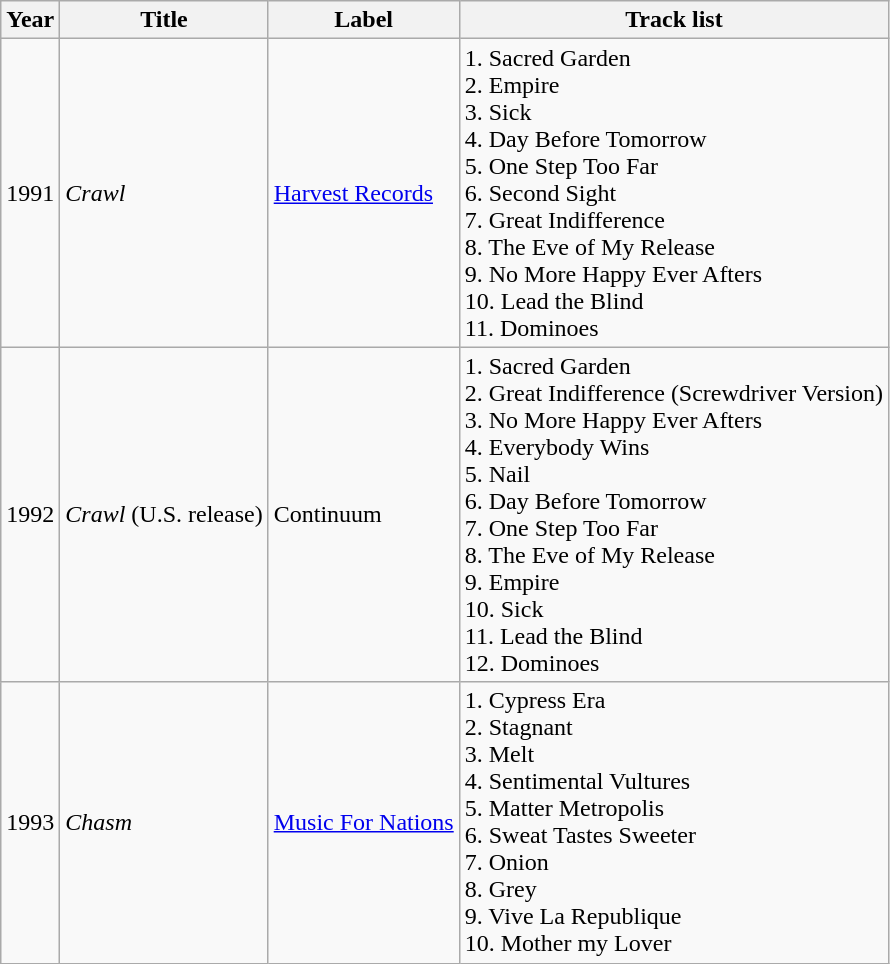<table class="wikitable">
<tr>
<th>Year</th>
<th>Title</th>
<th>Label</th>
<th>Track list</th>
</tr>
<tr>
<td>1991</td>
<td><em>Crawl</em></td>
<td><a href='#'>Harvest Records</a></td>
<td>1. Sacred Garden<br>2. Empire<br>3. Sick<br>4. Day Before Tomorrow<br>5. One Step Too Far<br>6. Second Sight<br>7. Great Indifference<br>8. The Eve of My Release<br>9. No More Happy Ever Afters<br>10. Lead the Blind<br>11. Dominoes</td>
</tr>
<tr>
<td>1992</td>
<td><em>Crawl</em> (U.S. release)</td>
<td>Continuum</td>
<td>1. Sacred Garden<br>2. Great Indifference (Screwdriver Version)<br>3. No More Happy Ever Afters<br>4. Everybody Wins<br>5. Nail<br>6. Day Before Tomorrow<br>7. One Step Too Far<br>8. The Eve of My Release<br>9. Empire<br>10. Sick<br>11. Lead the Blind<br>12. Dominoes</td>
</tr>
<tr>
<td>1993</td>
<td><em>Chasm</em></td>
<td><a href='#'>Music For Nations</a></td>
<td>1. Cypress Era<br>2. Stagnant<br>3. Melt<br>4. Sentimental Vultures<br>5. Matter Metropolis<br>6. Sweat Tastes Sweeter<br>7. Onion<br>8. Grey<br>9. Vive La Republique<br>10. Mother my Lover</td>
</tr>
</table>
